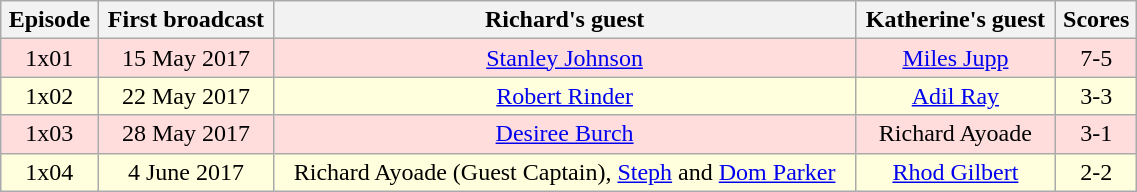<table class="wikitable" style="width:60%; text-align:center;">
<tr>
<th>Episode</th>
<th>First broadcast</th>
<th>Richard's guest</th>
<th>Katherine's guest</th>
<th>Scores</th>
</tr>
<tr style="background:#fdd;">
<td>1x01</td>
<td>15 May 2017</td>
<td><a href='#'>Stanley Johnson</a></td>
<td><a href='#'>Miles Jupp</a></td>
<td>7-5</td>
</tr>
<tr style="background:#ffffdd;">
<td>1x02</td>
<td>22 May 2017</td>
<td><a href='#'>Robert Rinder</a></td>
<td><a href='#'>Adil Ray</a></td>
<td>3-3</td>
</tr>
<tr style="background:#fdd;">
<td>1x03</td>
<td>28 May 2017</td>
<td><a href='#'>Desiree Burch</a></td>
<td>Richard Ayoade</td>
<td>3-1</td>
</tr>
<tr style="background:#ffffdd;">
<td>1x04</td>
<td>4 June 2017</td>
<td>Richard Ayoade (Guest Captain), <a href='#'>Steph</a> and <a href='#'>Dom Parker</a></td>
<td><a href='#'>Rhod Gilbert</a></td>
<td>2-2</td>
</tr>
</table>
